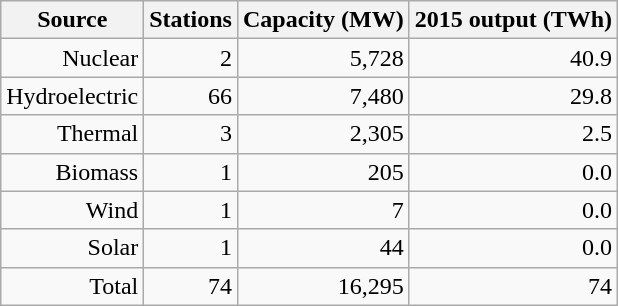<table class="wikitable">
<tr>
<th>Source</th>
<th>Stations</th>
<th>Capacity (MW)</th>
<th>2015 output (TWh)</th>
</tr>
<tr style="text-align:right;">
<td>Nuclear</td>
<td>2</td>
<td>5,728</td>
<td>40.9</td>
</tr>
<tr style="text-align:right;">
<td>Hydroelectric</td>
<td>66</td>
<td>7,480</td>
<td>29.8</td>
</tr>
<tr style="text-align:right;">
<td>Thermal</td>
<td>3</td>
<td>2,305</td>
<td>2.5</td>
</tr>
<tr style="text-align:right;">
<td>Biomass</td>
<td>1</td>
<td>205</td>
<td>0.0</td>
</tr>
<tr style="text-align:right;">
<td>Wind</td>
<td>1</td>
<td>7</td>
<td>0.0</td>
</tr>
<tr style="text-align:right;">
<td>Solar</td>
<td>1</td>
<td>44</td>
<td>0.0</td>
</tr>
<tr style="text-align:right;">
<td>Total</td>
<td>74</td>
<td>16,295</td>
<td>74</td>
</tr>
</table>
